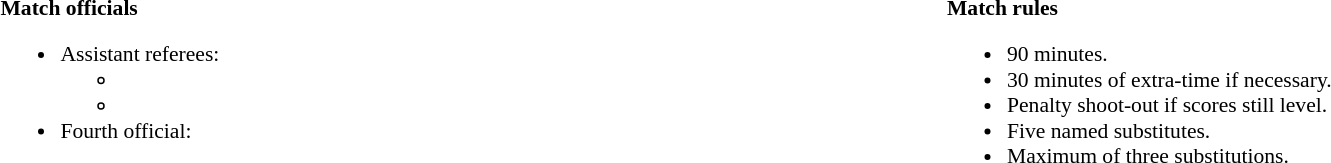<table width=100% style="font-size: 90%">
<tr>
<td width=50% valign=top><br><strong>Match officials</strong><ul><li>Assistant referees:<ul><li></li><li></li></ul></li><li>Fourth official:</li></ul></td>
<td width=50% valign=top><br><strong>Match rules</strong><ul><li>90 minutes.</li><li>30 minutes of extra-time if necessary.</li><li>Penalty shoot-out if scores still level.</li><li>Five named substitutes.</li><li>Maximum of three substitutions.</li></ul></td>
</tr>
</table>
